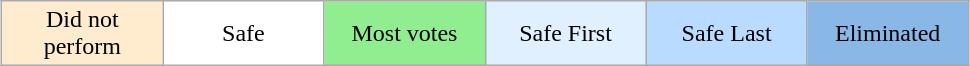<table class="wikitable" style="margin:1em auto; text-align:center;">
<tr>
<td style="background:#FFEBCD; width:100px;">Did not perform</td>
<td style="background:white; width:100px;">Safe</td>
<td style="background:lightgreen; width:100px;">Most votes</td>
<td style="background:#E0F0FF; width:100px;">Safe First</td>
<td style="background:#b8dbff; width:100px;">Safe Last</td>
<td style="background:#8ab8e6; width:100px;">Eliminated</td>
</tr>
</table>
